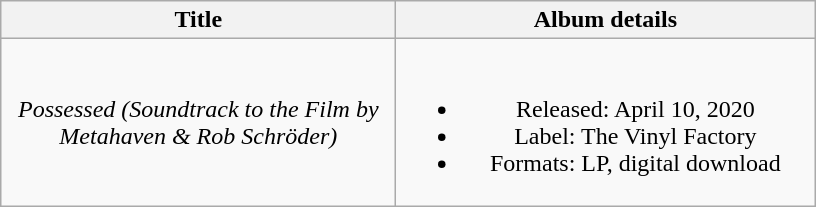<table class="wikitable plainrowheaders" style="text-align:center">
<tr>
<th scope="col" style="width:16em;">Title</th>
<th scope="col" style="width:17em;">Album details</th>
</tr>
<tr>
<td scope="row"><em>Possessed (Soundtrack to the Film by Metahaven & Rob Schröder)</em></td>
<td><br><ul><li>Released: April 10, 2020</li><li>Label: The Vinyl Factory</li><li>Formats: LP, digital download</li></ul></td>
</tr>
</table>
